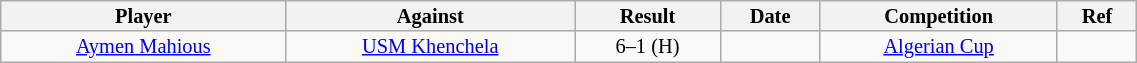<table class="wikitable sortable alternance"  style="font-size:85%; text-align:center; line-height:14px; width:60%;">
<tr>
<th>Player</th>
<th>Against</th>
<th>Result</th>
<th>Date</th>
<th>Competition</th>
<th>Ref</th>
</tr>
<tr>
<td> <a href='#'>Aymen Mahious</a></td>
<td><a href='#'>USM Khenchela</a></td>
<td>6–1 (H)</td>
<td></td>
<td><a href='#'>Algerian Cup</a></td>
<td></td>
</tr>
</table>
